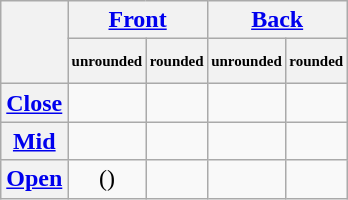<table class="wikitable" style="text-align:center;">
<tr>
<th rowspan=2></th>
<th colspan=2><a href='#'>Front</a></th>
<th colspan=2><a href='#'>Back</a></th>
</tr>
<tr style="vertical-align: center; font-size: x-small; height: 3em">
<th>unrounded</th>
<th>rounded</th>
<th>unrounded</th>
<th>rounded</th>
</tr>
<tr>
<th><a href='#'>Close</a></th>
<td></td>
<td></td>
<td></td>
<td></td>
</tr>
<tr>
<th><a href='#'>Mid</a></th>
<td></td>
<td></td>
<td></td>
<td></td>
</tr>
<tr>
<th><a href='#'>Open</a></th>
<td>()</td>
<td></td>
<td></td>
<td></td>
</tr>
</table>
